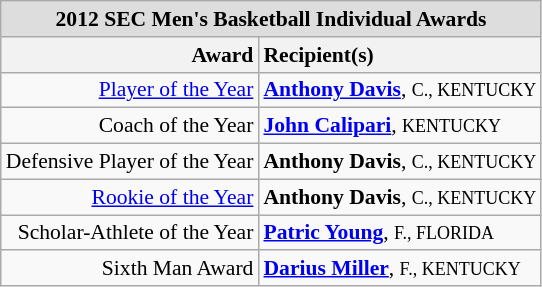<table class="wikitable" style="white-space:nowrap; font-size:90%;">
<tr>
<td colspan="7" style="text-align:center; background:#ddd;"><strong>2012 SEC Men's Basketball Individual Awards</strong></td>
</tr>
<tr>
<th style="text-align:right;">Award</th>
<th style="text-align:left;">Recipient(s)</th>
</tr>
<tr>
<td style="text-align:right;"><a href='#'>Player of the Year</a></td>
<td style="text-align:left;"><strong><a href='#'>Anthony Davis</a></strong>, <small>C., KENTUCKY</small><br></td>
</tr>
<tr>
<td style="text-align:right;">Coach of the Year</td>
<td style="text-align:left;"><strong><a href='#'>John Calipari</a></strong>, <small>KENTUCKY</small><br></td>
</tr>
<tr>
<td style="text-align:right;">Defensive Player of the Year</td>
<td style="text-align:left;"><strong>Anthony Davis</strong>, <small>C., KENTUCKY</small><br></td>
</tr>
<tr>
<td style="text-align:right;"><a href='#'>Rookie of the Year</a></td>
<td style="text-align:left;"><strong>Anthony Davis</strong>, <small>C., KENTUCKY</small><br></td>
</tr>
<tr>
<td style="text-align:right;">Scholar-Athlete of the Year</td>
<td style="text-align:left;"><strong><a href='#'>Patric Young</a></strong>, <small>F., FLORIDA</small><br></td>
</tr>
<tr>
<td style="text-align:right;">Sixth Man Award</td>
<td style="text-align:left;"><strong><a href='#'>Darius Miller</a></strong>, <small>F., KENTUCKY</small><br></td>
</tr>
</table>
